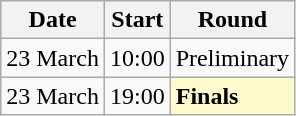<table class=wikitable>
<tr>
<th>Date</th>
<th>Start</th>
<th>Round</th>
</tr>
<tr>
<td>23 March</td>
<td>10:00</td>
<td>Preliminary</td>
</tr>
<tr>
<td>23 March</td>
<td>19:00</td>
<td style=background:lemonchiffon><strong>Finals</strong></td>
</tr>
</table>
